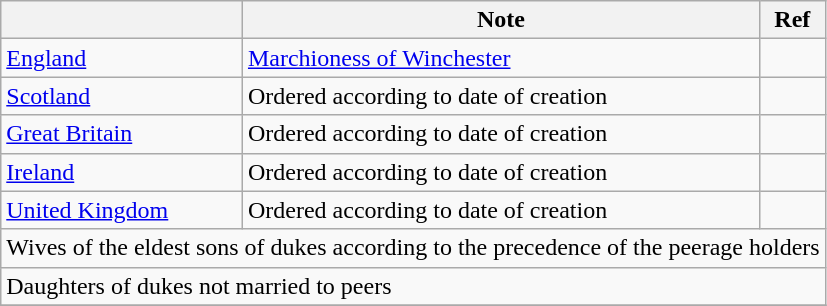<table class="wikitable">
<tr>
<th></th>
<th>Note</th>
<th>Ref</th>
</tr>
<tr>
<td> <a href='#'>England</a></td>
<td><a href='#'>Marchioness of Winchester</a></td>
<td></td>
</tr>
<tr>
<td> <a href='#'>Scotland</a></td>
<td>Ordered according to date of creation</td>
<td></td>
</tr>
<tr>
<td> <a href='#'>Great Britain</a></td>
<td>Ordered according to date of creation</td>
<td></td>
</tr>
<tr>
<td> <a href='#'>Ireland</a></td>
<td>Ordered according to date of creation</td>
<td></td>
</tr>
<tr>
<td> <a href='#'>United Kingdom</a></td>
<td>Ordered according to date of creation</td>
<td></td>
</tr>
<tr>
<td colspan=3>Wives of the eldest sons of dukes according to the precedence of the peerage holders</td>
</tr>
<tr>
<td colspan=3>Daughters of dukes not married to peers</td>
</tr>
<tr>
</tr>
</table>
